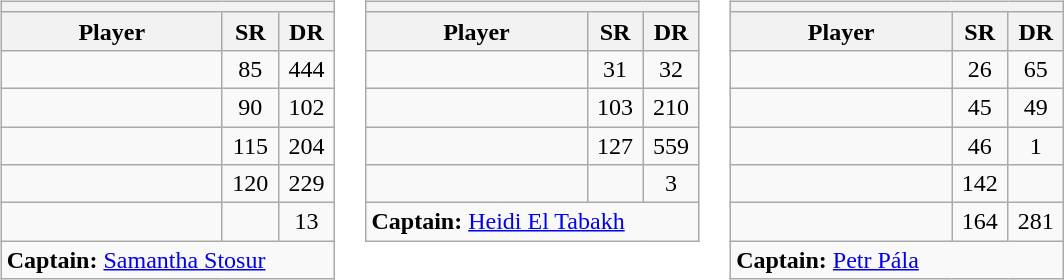<table>
<tr valign=top>
<td><br><table class="wikitable sortable nowrap">
<tr>
<th colspan=3></th>
</tr>
<tr>
<th width=140>Player</th>
<th width=30>SR</th>
<th width=30>DR</th>
</tr>
<tr>
<td></td>
<td align=center>85</td>
<td align=center>444</td>
</tr>
<tr>
<td></td>
<td align=center>90</td>
<td align=center>102</td>
</tr>
<tr>
<td></td>
<td align=center>115</td>
<td align=center>204</td>
</tr>
<tr>
<td></td>
<td align=center>120</td>
<td align=center>229</td>
</tr>
<tr>
<td></td>
<td align=center></td>
<td align=center>13</td>
</tr>
<tr class="sortbottom">
<td colspan=3><strong>Captain:</strong> <a href='#'>Samantha Stosur</a></td>
</tr>
</table>
</td>
<td><br><table class="wikitable sortable nowrap">
<tr>
<th colspan=3></th>
</tr>
<tr>
<th width=140>Player</th>
<th width=30>SR</th>
<th width=30>DR</th>
</tr>
<tr>
<td></td>
<td align=center>31</td>
<td align=center>32</td>
</tr>
<tr>
<td></td>
<td align=center>103</td>
<td align=center>210</td>
</tr>
<tr>
<td></td>
<td align=center>127</td>
<td align=center>559</td>
</tr>
<tr>
<td></td>
<td align=center></td>
<td align=center>3</td>
</tr>
<tr class="sortbottom">
<td colspan=3><strong>Captain:</strong> <a href='#'>Heidi El Tabakh</a></td>
</tr>
</table>
</td>
<td><br><table class="wikitable sortable nowrap">
<tr>
<th colspan=3></th>
</tr>
<tr>
<th width=140>Player</th>
<th width=30>SR</th>
<th width=30>DR</th>
</tr>
<tr>
<td></td>
<td align=center>26</td>
<td align=center>65</td>
</tr>
<tr>
<td></td>
<td align=center>45</td>
<td align=center>49</td>
</tr>
<tr>
<td></td>
<td align=center>46</td>
<td align=center>1</td>
</tr>
<tr>
<td></td>
<td align=center>142</td>
<td align=center></td>
</tr>
<tr>
<td></td>
<td align=center>164</td>
<td align=center>281</td>
</tr>
<tr class="sortbottom">
<td colspan=3><strong>Captain:</strong> <a href='#'>Petr Pála</a></td>
</tr>
</table>
</td>
</tr>
</table>
